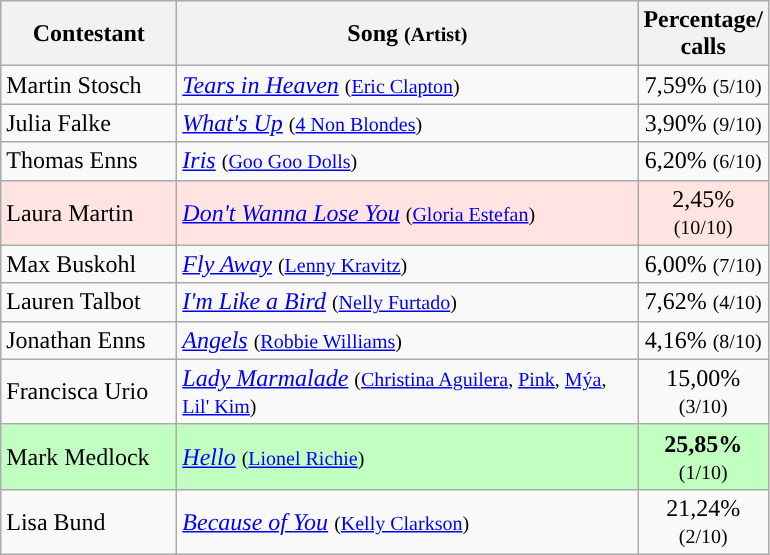<table class="wikitable">
<tr>
<th width="110">Contestant</th>
<th width="300">Song <small>(Artist)</small></th>
<th width="28">Percentage/<br>calls</th>
</tr>
<tr>
<td align="left">Martin Stosch</td>
<td align="left"><em><a href='#'>Tears in Heaven</a></em> <small>(<a href='#'>Eric Clapton</a>)</small></td>
<td align="center">7,59% <small>(5/10)</small></td>
</tr>
<tr>
<td align="left">Julia Falke</td>
<td align="left"><em><a href='#'>What's Up</a></em> <small>(<a href='#'>4 Non Blondes</a>)</small></td>
<td align="center">3,90% <small>(9/10)</small></td>
</tr>
<tr>
<td align="left">Thomas Enns</td>
<td align="left"><em><a href='#'>Iris</a></em> <small>(<a href='#'>Goo Goo Dolls</a>)</small></td>
<td align="center">6,20% <small>(6/10)</small></td>
</tr>
<tr bgcolor="#FFE4E1">
<td align="left">Laura Martin</td>
<td align="left"><em><a href='#'>Don't Wanna Lose You</a></em> <small>(<a href='#'>Gloria Estefan</a>)</small></td>
<td align="center">2,45% <small>(10/10)</small></td>
</tr>
<tr>
<td align="left">Max Buskohl</td>
<td align="left"><em><a href='#'>Fly Away</a></em> <small>(<a href='#'>Lenny Kravitz</a>)</small></td>
<td align="center">6,00% <small>(7/10)</small></td>
</tr>
<tr>
<td align="left">Lauren Talbot</td>
<td align="left"><em><a href='#'>I'm Like a Bird</a></em> <small>(<a href='#'>Nelly Furtado</a>)</small></td>
<td align="center">7,62% <small>(4/10)</small></td>
</tr>
<tr>
<td align="left">Jonathan Enns</td>
<td align="left"><em><a href='#'>Angels</a></em> <small>(<a href='#'>Robbie Williams</a>)</small></td>
<td align="center">4,16% <small>(8/10)</small></td>
</tr>
<tr>
<td align="left">Francisca Urio</td>
<td align="left"><em><a href='#'>Lady Marmalade</a></em> <small>(<a href='#'>Christina Aguilera</a>, <a href='#'>Pink</a>, <a href='#'>Mýa</a>, <a href='#'>Lil' Kim</a>)</small></td>
<td align="center">15,00% <small>(3/10)</small></td>
</tr>
<tr bgcolor="#C1FFC1">
<td align="left">Mark Medlock</td>
<td align="left"><em><a href='#'>Hello</a></em> <small>(<a href='#'>Lionel Richie</a>)</small></td>
<td align="center"><strong>25,85%</strong> <small>(1/10)</small></td>
</tr>
<tr>
<td align="left">Lisa Bund</td>
<td align="left"><em><a href='#'>Because of You</a></em> <small>(<a href='#'>Kelly Clarkson</a>)</small></td>
<td align="center">21,24% <small>(2/10)</small></td>
</tr>
</table>
